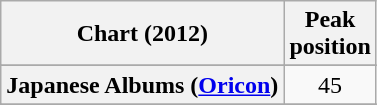<table class="wikitable sortable plainrowheaders" style="text-align:center;">
<tr>
<th>Chart (2012)</th>
<th>Peak<br>position</th>
</tr>
<tr>
</tr>
<tr>
</tr>
<tr>
</tr>
<tr>
</tr>
<tr>
</tr>
<tr>
</tr>
<tr>
</tr>
<tr>
</tr>
<tr>
<th scope="row">Japanese Albums (<a href='#'>Oricon</a>)</th>
<td>45</td>
</tr>
<tr>
</tr>
<tr>
</tr>
<tr>
</tr>
<tr>
</tr>
<tr>
</tr>
<tr>
</tr>
</table>
